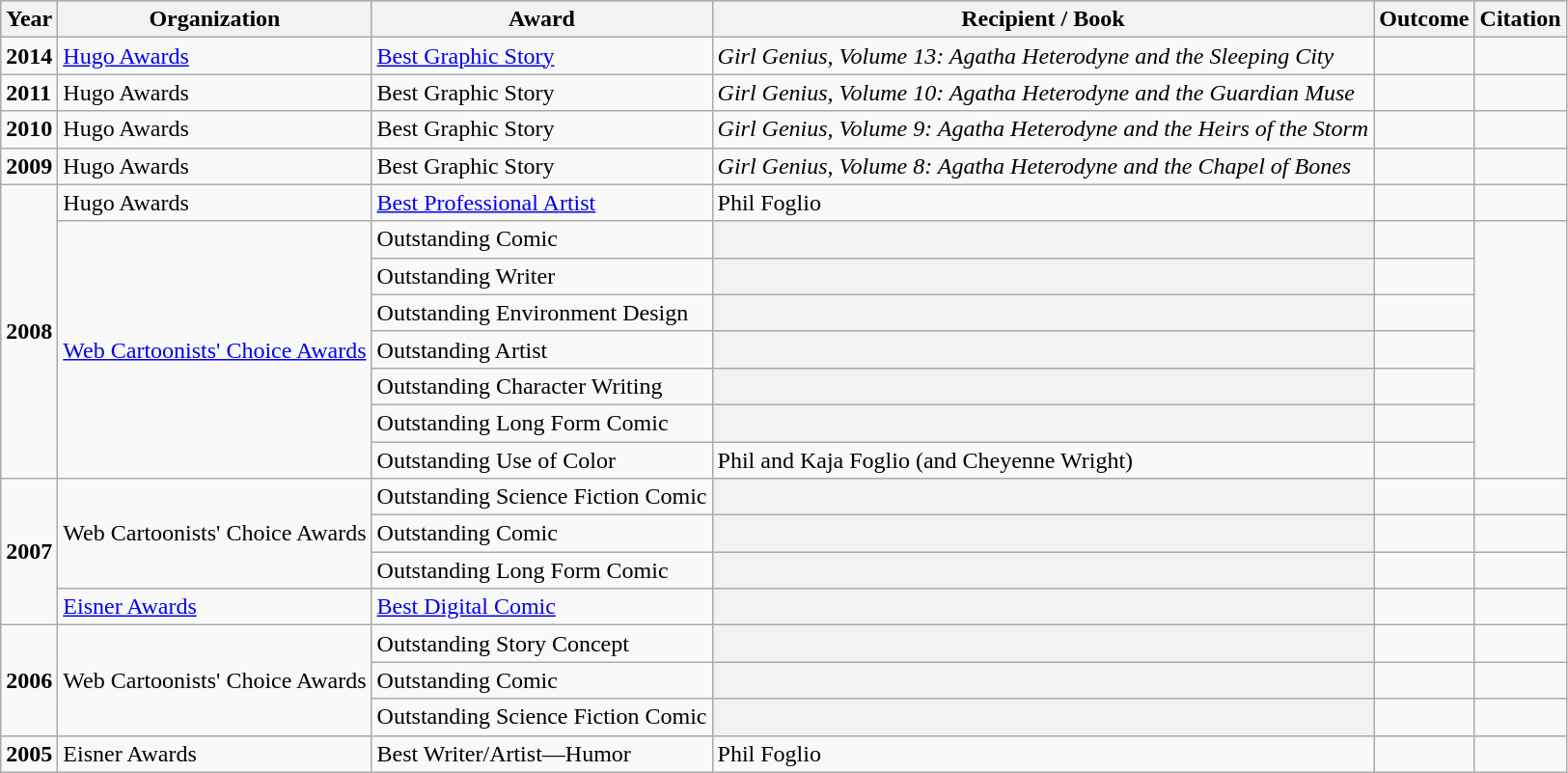<table class="wikitable sortable">
<tr style="background:#ccc; text-align:center;">
<th scope="col">Year</th>
<th scope="col">Organization</th>
<th scope="col">Award</th>
<th scope="col">Recipient / Book</th>
<th scope="col">Outcome</th>
<th>Citation</th>
</tr>
<tr>
<td rowspan="1"><strong>2014</strong></td>
<td><a href='#'>Hugo Awards</a></td>
<td><a href='#'>Best Graphic Story</a></td>
<td><em>Girl Genius, Volume 13: Agatha Heterodyne and the Sleeping City</em></td>
<td></td>
<td></td>
</tr>
<tr>
<td rowspan="1"><strong>2011</strong></td>
<td>Hugo Awards</td>
<td>Best Graphic Story</td>
<td><em>Girl Genius, Volume 10: Agatha Heterodyne and the Guardian Muse</em></td>
<td></td>
<td></td>
</tr>
<tr>
<td rowspan="1"><strong>2010</strong></td>
<td>Hugo Awards</td>
<td>Best Graphic Story</td>
<td><em>Girl Genius, Volume 9: Agatha Heterodyne and the Heirs of the Storm</em></td>
<td></td>
<td></td>
</tr>
<tr>
<td rowspan="1"><strong>2009</strong></td>
<td>Hugo Awards</td>
<td>Best Graphic Story</td>
<td><em>Girl Genius, Volume 8: Agatha Heterodyne and the Chapel of Bones</em></td>
<td></td>
<td></td>
</tr>
<tr>
<td rowspan="8"><strong>2008</strong></td>
<td>Hugo Awards</td>
<td><a href='#'>Best Professional Artist</a></td>
<td>Phil Foglio</td>
<td></td>
<td></td>
</tr>
<tr>
<td rowspan="7"><a href='#'>Web Cartoonists' Choice Awards</a></td>
<td>Outstanding Comic</td>
<th></th>
<td></td>
<td rowspan="7"></td>
</tr>
<tr>
<td>Outstanding Writer</td>
<th></th>
<td></td>
</tr>
<tr>
<td>Outstanding Environment Design</td>
<th></th>
<td></td>
</tr>
<tr>
<td>Outstanding Artist</td>
<th></th>
<td></td>
</tr>
<tr>
<td>Outstanding Character Writing</td>
<th></th>
<td></td>
</tr>
<tr>
<td>Outstanding Long Form Comic</td>
<th></th>
<td></td>
</tr>
<tr>
<td>Outstanding Use of Color</td>
<td>Phil and Kaja Foglio (and Cheyenne Wright)</td>
<td></td>
</tr>
<tr>
<td rowspan="4"><strong>2007</strong></td>
<td rowspan="3">Web Cartoonists' Choice Awards</td>
<td>Outstanding Science Fiction Comic</td>
<th></th>
<td></td>
<td></td>
</tr>
<tr>
<td>Outstanding Comic</td>
<th></th>
<td></td>
<td></td>
</tr>
<tr>
<td>Outstanding Long Form Comic</td>
<th></th>
<td></td>
<td></td>
</tr>
<tr>
<td><a href='#'>Eisner Awards</a></td>
<td><a href='#'>Best Digital Comic</a></td>
<th></th>
<td></td>
<td></td>
</tr>
<tr>
<td rowspan="3"><strong>2006</strong></td>
<td rowspan="3">Web Cartoonists' Choice Awards</td>
<td>Outstanding Story Concept</td>
<th></th>
<td></td>
<td></td>
</tr>
<tr>
<td>Outstanding Comic</td>
<th></th>
<td></td>
<td></td>
</tr>
<tr>
<td>Outstanding Science Fiction Comic</td>
<th></th>
<td></td>
<td></td>
</tr>
<tr>
<td><strong>2005</strong></td>
<td>Eisner Awards</td>
<td>Best Writer/Artist—Humor</td>
<td>Phil Foglio</td>
<td></td>
<td></td>
</tr>
</table>
